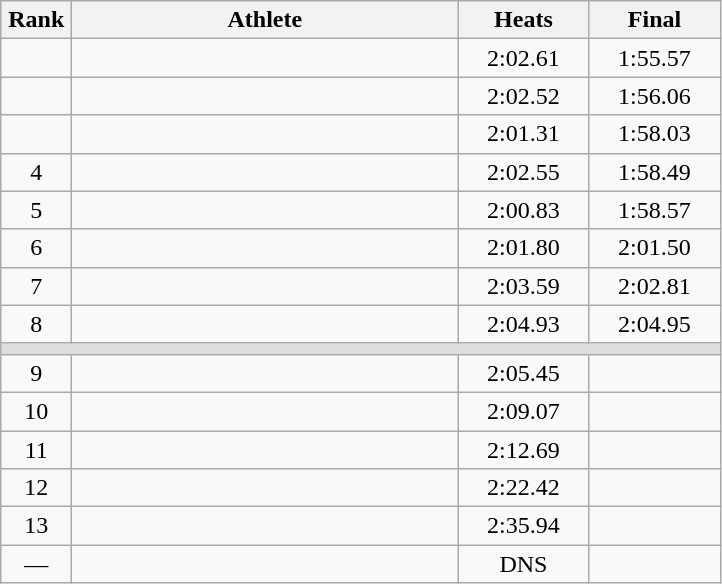<table class=wikitable style="text-align:center">
<tr>
<th width=40>Rank</th>
<th width=250>Athlete</th>
<th width=80>Heats</th>
<th width=80>Final</th>
</tr>
<tr>
<td></td>
<td align=left></td>
<td>2:02.61</td>
<td>1:55.57</td>
</tr>
<tr>
<td></td>
<td align=left></td>
<td>2:02.52</td>
<td>1:56.06</td>
</tr>
<tr>
<td></td>
<td align=left></td>
<td>2:01.31</td>
<td>1:58.03</td>
</tr>
<tr>
<td>4</td>
<td align=left></td>
<td>2:02.55</td>
<td>1:58.49</td>
</tr>
<tr>
<td>5</td>
<td align=left></td>
<td>2:00.83</td>
<td>1:58.57</td>
</tr>
<tr>
<td>6</td>
<td align=left></td>
<td>2:01.80</td>
<td>2:01.50</td>
</tr>
<tr>
<td>7</td>
<td align=left></td>
<td>2:03.59</td>
<td>2:02.81</td>
</tr>
<tr>
<td>8</td>
<td align=left></td>
<td>2:04.93</td>
<td>2:04.95</td>
</tr>
<tr bgcolor=#DDDDDD>
<td colspan=4></td>
</tr>
<tr>
<td>9</td>
<td align=left></td>
<td>2:05.45</td>
<td></td>
</tr>
<tr>
<td>10</td>
<td align=left></td>
<td>2:09.07</td>
<td></td>
</tr>
<tr>
<td>11</td>
<td align=left></td>
<td>2:12.69</td>
<td></td>
</tr>
<tr>
<td>12</td>
<td align=left></td>
<td>2:22.42</td>
<td></td>
</tr>
<tr>
<td>13</td>
<td align=left></td>
<td>2:35.94</td>
<td></td>
</tr>
<tr>
<td>—</td>
<td align=left></td>
<td>DNS</td>
<td></td>
</tr>
</table>
